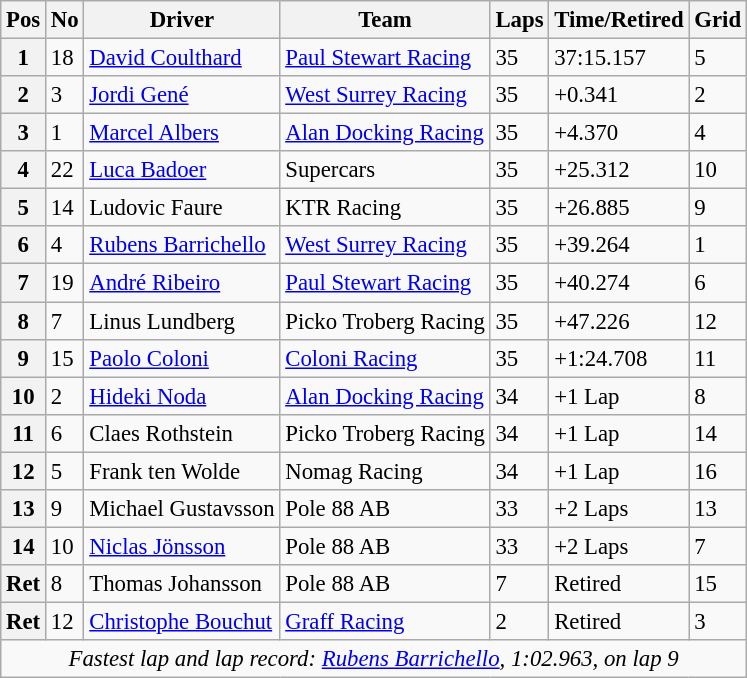<table class="wikitable" style="font-size: 95%;">
<tr>
<th>Pos</th>
<th>No</th>
<th>Driver</th>
<th>Team</th>
<th>Laps</th>
<th>Time/Retired</th>
<th>Grid</th>
</tr>
<tr>
<th>1</th>
<td>18</td>
<td> <a href='#'>David Coulthard</a></td>
<td><a href='#'>Paul Stewart Racing</a></td>
<td>35</td>
<td>37:15.157</td>
<td>5</td>
</tr>
<tr>
<th>2</th>
<td>3</td>
<td> <a href='#'>Jordi Gené</a></td>
<td><a href='#'>West Surrey Racing</a></td>
<td>35</td>
<td>+0.341</td>
<td>2</td>
</tr>
<tr>
<th>3</th>
<td>1</td>
<td> <a href='#'>Marcel Albers</a></td>
<td><a href='#'>Alan Docking Racing</a></td>
<td>35</td>
<td>+4.370</td>
<td>4</td>
</tr>
<tr>
<th>4</th>
<td>22</td>
<td> <a href='#'>Luca Badoer</a></td>
<td>Supercars</td>
<td>35</td>
<td>+25.312</td>
<td>10</td>
</tr>
<tr>
<th>5</th>
<td>14</td>
<td> Ludovic Faure</td>
<td>KTR Racing</td>
<td>35</td>
<td>+26.885</td>
<td>9</td>
</tr>
<tr>
<th>6</th>
<td>4</td>
<td> <a href='#'>Rubens Barrichello</a></td>
<td><a href='#'>West Surrey Racing</a></td>
<td>35</td>
<td>+39.264</td>
<td>1</td>
</tr>
<tr>
<th>7</th>
<td>19</td>
<td> <a href='#'>André Ribeiro</a></td>
<td><a href='#'>Paul Stewart Racing</a></td>
<td>35</td>
<td>+40.274</td>
<td>6</td>
</tr>
<tr>
<th>8</th>
<td>7</td>
<td> Linus Lundberg</td>
<td>Picko Troberg Racing</td>
<td>35</td>
<td>+47.226</td>
<td>12</td>
</tr>
<tr>
<th>9</th>
<td>15</td>
<td> <a href='#'>Paolo Coloni</a></td>
<td><a href='#'>Coloni Racing</a></td>
<td>35</td>
<td>+1:24.708</td>
<td>11</td>
</tr>
<tr>
<th>10</th>
<td>2</td>
<td> <a href='#'>Hideki Noda</a></td>
<td><a href='#'>Alan Docking Racing</a></td>
<td>34</td>
<td>+1 Lap</td>
<td>8</td>
</tr>
<tr>
<th>11</th>
<td>6</td>
<td> Claes Rothstein</td>
<td>Picko Troberg Racing</td>
<td>34</td>
<td>+1 Lap</td>
<td>14</td>
</tr>
<tr>
<th>12</th>
<td>5</td>
<td> Frank ten Wolde</td>
<td>Nomag Racing</td>
<td>34</td>
<td>+1 Lap</td>
<td>16</td>
</tr>
<tr>
<th>13</th>
<td>9</td>
<td> Michael Gustavsson</td>
<td>Pole 88 AB</td>
<td>33</td>
<td>+2 Laps</td>
<td>13</td>
</tr>
<tr>
<th>14</th>
<td>10</td>
<td> <a href='#'>Niclas Jönsson</a></td>
<td>Pole 88 AB</td>
<td>33</td>
<td>+2 Laps</td>
<td>7</td>
</tr>
<tr>
<th>Ret</th>
<td>8</td>
<td> Thomas Johansson</td>
<td>Pole 88 AB</td>
<td>7</td>
<td>Retired</td>
<td>15</td>
</tr>
<tr>
<th>Ret</th>
<td>12</td>
<td> <a href='#'>Christophe Bouchut</a></td>
<td><a href='#'>Graff Racing</a></td>
<td>2</td>
<td>Retired</td>
<td>3</td>
</tr>
<tr>
<td colspan=7 align=center><em>Fastest lap and lap record: <a href='#'>Rubens Barrichello</a>, 1:02.963,  on lap 9</em></td>
</tr>
</table>
